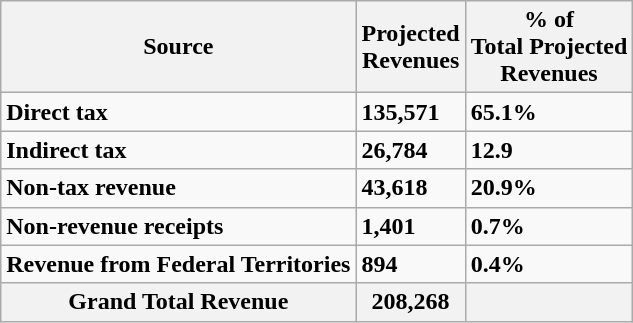<table class="wikitable">
<tr>
<th>Source</th>
<th>Projected<br>Revenues</th>
<th>% of <br>Total Projected<br>Revenues</th>
</tr>
<tr>
<td><strong>Direct tax</strong><br></td>
<td><strong>135,571</strong><br></td>
<td><strong>65.1%</strong><br></td>
</tr>
<tr>
<td><strong>Indirect tax</strong><br></td>
<td><strong>26,784</strong><br></td>
<td><strong>12.9</strong><br></td>
</tr>
<tr>
<td><strong>Non-tax revenue</strong><br></td>
<td><strong>43,618</strong><br></td>
<td><strong>20.9%</strong><br></td>
</tr>
<tr>
<td><strong>Non-revenue receipts</strong></td>
<td><strong>1,401</strong></td>
<td><strong>0.7%</strong></td>
</tr>
<tr>
<td><strong>Revenue from Federal Territories</strong></td>
<td><strong>894</strong></td>
<td><strong>0.4%</strong></td>
</tr>
<tr>
<th>Grand Total Revenue</th>
<th>208,268</th>
<th></th>
</tr>
</table>
